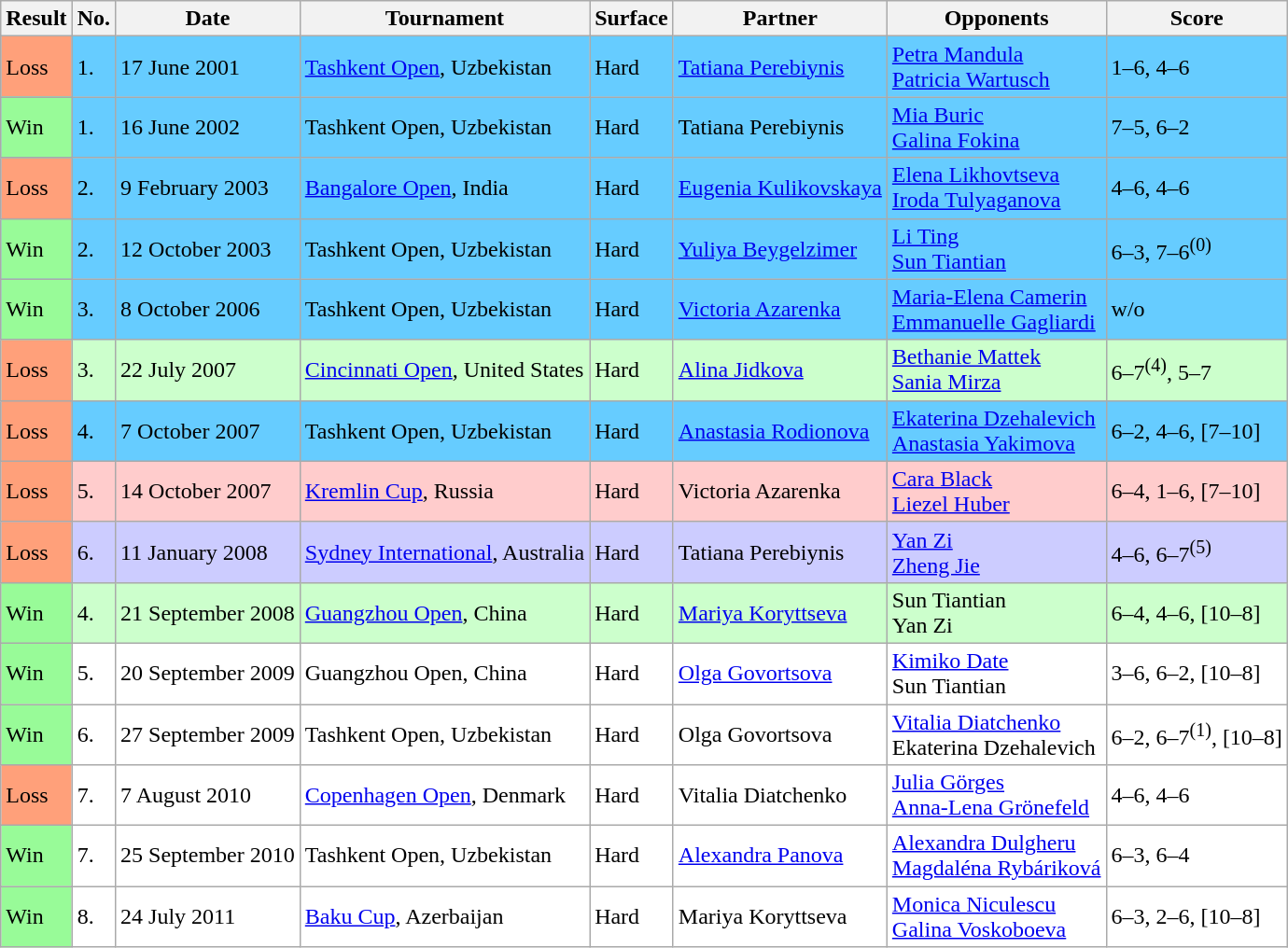<table class="wikitable">
<tr>
<th>Result</th>
<th>No.</th>
<th>Date</th>
<th>Tournament</th>
<th>Surface</th>
<th>Partner</th>
<th>Opponents</th>
<th style="unsortable">Score</th>
</tr>
<tr bgcolor="66CCFF">
<td bgcolor="FFA07A">Loss</td>
<td>1.</td>
<td>17 June 2001</td>
<td><a href='#'>Tashkent Open</a>, Uzbekistan</td>
<td>Hard</td>
<td> <a href='#'>Tatiana Perebiynis</a></td>
<td> <a href='#'>Petra Mandula</a> <br>  <a href='#'>Patricia Wartusch</a></td>
<td>1–6, 4–6</td>
</tr>
<tr bgcolor="66CCFF">
<td bgcolor="98FB98">Win</td>
<td>1.</td>
<td>16 June 2002</td>
<td>Tashkent Open, Uzbekistan</td>
<td>Hard</td>
<td> Tatiana Perebiynis</td>
<td> <a href='#'>Mia Buric</a> <br>  <a href='#'>Galina Fokina</a></td>
<td>7–5, 6–2</td>
</tr>
<tr bgcolor="66CCFF">
<td bgcolor="FFA07A">Loss</td>
<td>2.</td>
<td>9 February 2003</td>
<td><a href='#'>Bangalore Open</a>, India</td>
<td>Hard</td>
<td> <a href='#'>Eugenia Kulikovskaya</a></td>
<td> <a href='#'>Elena Likhovtseva</a> <br>  <a href='#'>Iroda Tulyaganova</a></td>
<td>4–6, 4–6</td>
</tr>
<tr bgcolor="66CCFF">
<td bgcolor="98FB98">Win</td>
<td>2.</td>
<td>12 October 2003</td>
<td>Tashkent Open, Uzbekistan</td>
<td>Hard</td>
<td> <a href='#'>Yuliya Beygelzimer</a></td>
<td> <a href='#'>Li Ting</a> <br>  <a href='#'>Sun Tiantian</a></td>
<td>6–3, 7–6<sup>(0)</sup></td>
</tr>
<tr bgcolor="66CCFF">
<td bgcolor="98FB98">Win</td>
<td>3.</td>
<td>8 October 2006</td>
<td>Tashkent Open, Uzbekistan</td>
<td>Hard</td>
<td> <a href='#'>Victoria Azarenka</a></td>
<td> <a href='#'>Maria-Elena Camerin</a> <br>  <a href='#'>Emmanuelle Gagliardi</a></td>
<td>w/o</td>
</tr>
<tr bgcolor="CCFFCC">
<td bgcolor="FFA07A">Loss</td>
<td>3.</td>
<td>22 July 2007</td>
<td><a href='#'>Cincinnati Open</a>, United States</td>
<td>Hard</td>
<td> <a href='#'>Alina Jidkova</a></td>
<td> <a href='#'>Bethanie Mattek</a> <br>  <a href='#'>Sania Mirza</a></td>
<td>6–7<sup>(4)</sup>, 5–7</td>
</tr>
<tr bgcolor="66CCFF">
<td bgcolor="FFA07A">Loss</td>
<td>4.</td>
<td>7 October 2007</td>
<td>Tashkent Open, Uzbekistan</td>
<td>Hard</td>
<td> <a href='#'>Anastasia Rodionova</a></td>
<td> <a href='#'>Ekaterina Dzehalevich</a> <br>  <a href='#'>Anastasia Yakimova</a></td>
<td>6–2, 4–6, [7–10]</td>
</tr>
<tr bgcolor="ffcccc">
<td bgcolor="FFA07A">Loss</td>
<td>5.</td>
<td>14 October 2007</td>
<td><a href='#'>Kremlin Cup</a>, Russia</td>
<td>Hard</td>
<td> Victoria Azarenka</td>
<td> <a href='#'>Cara Black</a> <br>  <a href='#'>Liezel Huber</a></td>
<td>6–4, 1–6, [7–10]</td>
</tr>
<tr bgcolor="ccccff">
<td bgcolor="FFA07A">Loss</td>
<td>6.</td>
<td>11 January 2008</td>
<td><a href='#'>Sydney International</a>, Australia</td>
<td>Hard</td>
<td> Tatiana Perebiynis</td>
<td> <a href='#'>Yan Zi</a> <br>  <a href='#'>Zheng Jie</a></td>
<td>4–6, 6–7<sup>(5)</sup></td>
</tr>
<tr bgcolor="CCFFCC">
<td bgcolor="98FB98">Win</td>
<td>4.</td>
<td>21 September 2008</td>
<td><a href='#'>Guangzhou Open</a>, China</td>
<td>Hard</td>
<td> <a href='#'>Mariya Koryttseva</a></td>
<td> Sun Tiantian <br>  Yan Zi</td>
<td>6–4, 4–6, [10–8]</td>
</tr>
<tr style="background:#fff;">
<td bgcolor="98FB98">Win</td>
<td>5.</td>
<td>20 September 2009</td>
<td>Guangzhou Open, China</td>
<td>Hard</td>
<td> <a href='#'>Olga Govortsova</a></td>
<td> <a href='#'>Kimiko Date</a> <br>  Sun Tiantian</td>
<td>3–6, 6–2, [10–8]</td>
</tr>
<tr style="background:#fff;">
<td bgcolor="98FB98">Win</td>
<td>6.</td>
<td>27 September 2009</td>
<td>Tashkent Open, Uzbekistan</td>
<td>Hard</td>
<td> Olga Govortsova</td>
<td> <a href='#'>Vitalia Diatchenko</a> <br>  Ekaterina Dzehalevich</td>
<td>6–2, 6–7<sup>(1)</sup>, [10–8]</td>
</tr>
<tr style="background:#fff;">
<td bgcolor="FFA07A">Loss</td>
<td>7.</td>
<td>7 August 2010</td>
<td><a href='#'>Copenhagen Open</a>, Denmark</td>
<td>Hard</td>
<td> Vitalia Diatchenko</td>
<td> <a href='#'>Julia Görges</a> <br>  <a href='#'>Anna-Lena Grönefeld</a></td>
<td>4–6, 4–6</td>
</tr>
<tr style="background:#fff;">
<td bgcolor="98FB98">Win</td>
<td>7.</td>
<td>25 September 2010</td>
<td>Tashkent Open, Uzbekistan</td>
<td>Hard</td>
<td> <a href='#'>Alexandra Panova</a></td>
<td> <a href='#'>Alexandra Dulgheru</a> <br>  <a href='#'>Magdaléna Rybáriková</a></td>
<td>6–3, 6–4</td>
</tr>
<tr style="background:#fff;">
<td bgcolor="98FB98">Win</td>
<td>8.</td>
<td>24 July 2011</td>
<td><a href='#'>Baku Cup</a>, Azerbaijan</td>
<td>Hard</td>
<td> Mariya Koryttseva</td>
<td> <a href='#'>Monica Niculescu</a> <br>  <a href='#'>Galina Voskoboeva</a></td>
<td>6–3, 2–6, [10–8]</td>
</tr>
</table>
